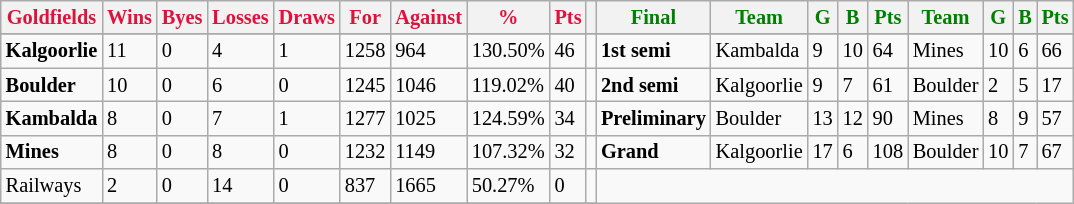<table class="wikitable" style="font-size: 85%; text-align: left;">
<tr>
<th style="color:crimson">Goldfields</th>
<th style="color:crimson">Wins</th>
<th style="color:crimson">Byes</th>
<th style="color:crimson">Losses</th>
<th style="color:crimson">Draws</th>
<th style="color:crimson">For</th>
<th style="color:crimson">Against</th>
<th style="color:crimson">%</th>
<th style="color:crimson">Pts</th>
<th></th>
<th style="color:green">Final</th>
<th style="color:green">Team</th>
<th style="color:green">G</th>
<th style="color:green">B</th>
<th style="color:green">Pts</th>
<th style="color:green">Team</th>
<th style="color:green">G</th>
<th style="color:green">B</th>
<th style="color:green">Pts</th>
</tr>
<tr>
</tr>
<tr>
</tr>
<tr>
<td><strong>	Kalgoorlie	</strong></td>
<td>11</td>
<td>0</td>
<td>4</td>
<td>1</td>
<td>1258</td>
<td>964</td>
<td>130.50%</td>
<td>46</td>
<td></td>
<td><strong>1st semi</strong></td>
<td>Kambalda</td>
<td>9</td>
<td>10</td>
<td>64</td>
<td>Mines</td>
<td>10</td>
<td>6</td>
<td>66</td>
</tr>
<tr>
<td><strong>	Boulder	</strong></td>
<td>10</td>
<td>0</td>
<td>6</td>
<td>0</td>
<td>1245</td>
<td>1046</td>
<td>119.02%</td>
<td>40</td>
<td></td>
<td><strong>2nd semi</strong></td>
<td>Kalgoorlie</td>
<td>9</td>
<td>7</td>
<td>61</td>
<td>Boulder</td>
<td>2</td>
<td>5</td>
<td>17</td>
</tr>
<tr>
<td><strong>	Kambalda	</strong></td>
<td>8</td>
<td>0</td>
<td>7</td>
<td>1</td>
<td>1277</td>
<td>1025</td>
<td>124.59%</td>
<td>34</td>
<td></td>
<td><strong>Preliminary</strong></td>
<td>Boulder</td>
<td>13</td>
<td>12</td>
<td>90</td>
<td>Mines</td>
<td>8</td>
<td>9</td>
<td>57</td>
</tr>
<tr>
<td><strong>	Mines	</strong></td>
<td>8</td>
<td>0</td>
<td>8</td>
<td>0</td>
<td>1232</td>
<td>1149</td>
<td>107.32%</td>
<td>32</td>
<td></td>
<td><strong>Grand</strong></td>
<td>Kalgoorlie</td>
<td>17</td>
<td>6</td>
<td>108</td>
<td>Boulder</td>
<td>10</td>
<td>7</td>
<td>67</td>
</tr>
<tr>
<td>Railways</td>
<td>2</td>
<td>0</td>
<td>14</td>
<td>0</td>
<td>837</td>
<td>1665</td>
<td>50.27%</td>
<td>0</td>
<td></td>
</tr>
<tr>
</tr>
</table>
